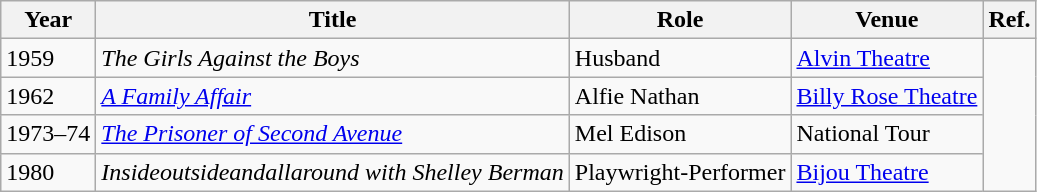<table class="wikitable">
<tr>
<th>Year</th>
<th scope="col">Title</th>
<th>Role</th>
<th class="unsortable">Venue</th>
<th>Ref.</th>
</tr>
<tr>
<td>1959</td>
<td><em>The Girls Against the Boys</em></td>
<td>Husband</td>
<td><a href='#'>Alvin Theatre</a></td>
<td align="center" rowspan="4"></td>
</tr>
<tr>
<td>1962</td>
<td><em><a href='#'>A Family Affair</a></em></td>
<td>Alfie Nathan</td>
<td><a href='#'>Billy Rose Theatre</a></td>
</tr>
<tr>
<td>1973–74</td>
<td><em><a href='#'>The Prisoner of Second Avenue</a></em></td>
<td>Mel Edison</td>
<td>National Tour</td>
</tr>
<tr>
<td>1980</td>
<td><em>Insideoutsideandallaround with Shelley Berman</em></td>
<td>Playwright-Performer</td>
<td><a href='#'>Bijou Theatre</a></td>
</tr>
</table>
